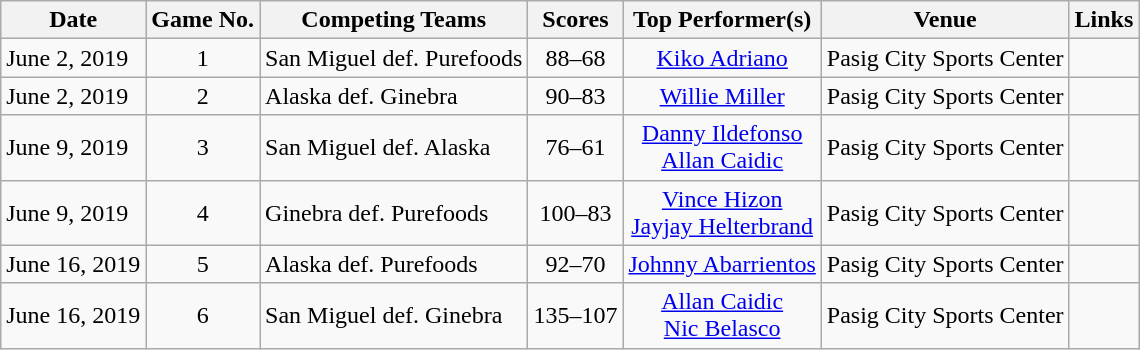<table class="wikitable sortable" border="1">
<tr>
<th>Date</th>
<th>Game No.</th>
<th>Competing Teams</th>
<th>Scores</th>
<th>Top Performer(s)</th>
<th>Venue</th>
<th>Links</th>
</tr>
<tr>
<td>June 2, 2019</td>
<td style="text-align:center;">1 </td>
<td>San Miguel def. Purefoods</td>
<td style="text-align:center;">88–68</td>
<td style="text-align:center;"><a href='#'>Kiko Adriano</a></td>
<td>Pasig City Sports Center</td>
<td>  </td>
</tr>
<tr>
<td>June 2, 2019</td>
<td style="text-align:center;">2 </td>
<td>Alaska def. Ginebra</td>
<td style="text-align:center;">90–83</td>
<td style="text-align:center;"><a href='#'>Willie Miller</a></td>
<td>Pasig City Sports Center</td>
<td>  </td>
</tr>
<tr>
<td>June 9, 2019</td>
<td style="text-align:center;">3 </td>
<td>San Miguel def. Alaska</td>
<td style="text-align:center;">76–61</td>
<td style="text-align:center;"><a href='#'>Danny Ildefonso</a> <br> <a href='#'>Allan Caidic</a></td>
<td>Pasig City Sports Center</td>
<td>  </td>
</tr>
<tr>
<td>June 9, 2019</td>
<td style="text-align:center;">4 </td>
<td>Ginebra def. Purefoods</td>
<td style="text-align:center;">100–83</td>
<td style="text-align:center;"><a href='#'>Vince Hizon</a> <br> <a href='#'>Jayjay Helterbrand</a></td>
<td>Pasig City Sports Center</td>
<td>  </td>
</tr>
<tr>
<td>June 16, 2019</td>
<td style="text-align:center;">5 </td>
<td>Alaska def. Purefoods</td>
<td style="text-align:center;">92–70</td>
<td style="text-align:center;"><a href='#'>Johnny Abarrientos</a></td>
<td>Pasig City Sports Center</td>
<td>  </td>
</tr>
<tr>
<td>June 16, 2019</td>
<td style="text-align:center;">6 </td>
<td>San Miguel def. Ginebra</td>
<td style="text-align:center;">135–107</td>
<td style="text-align:center;"><a href='#'>Allan Caidic</a> <br> <a href='#'>Nic Belasco</a></td>
<td>Pasig City Sports Center</td>
<td>  </td>
</tr>
</table>
